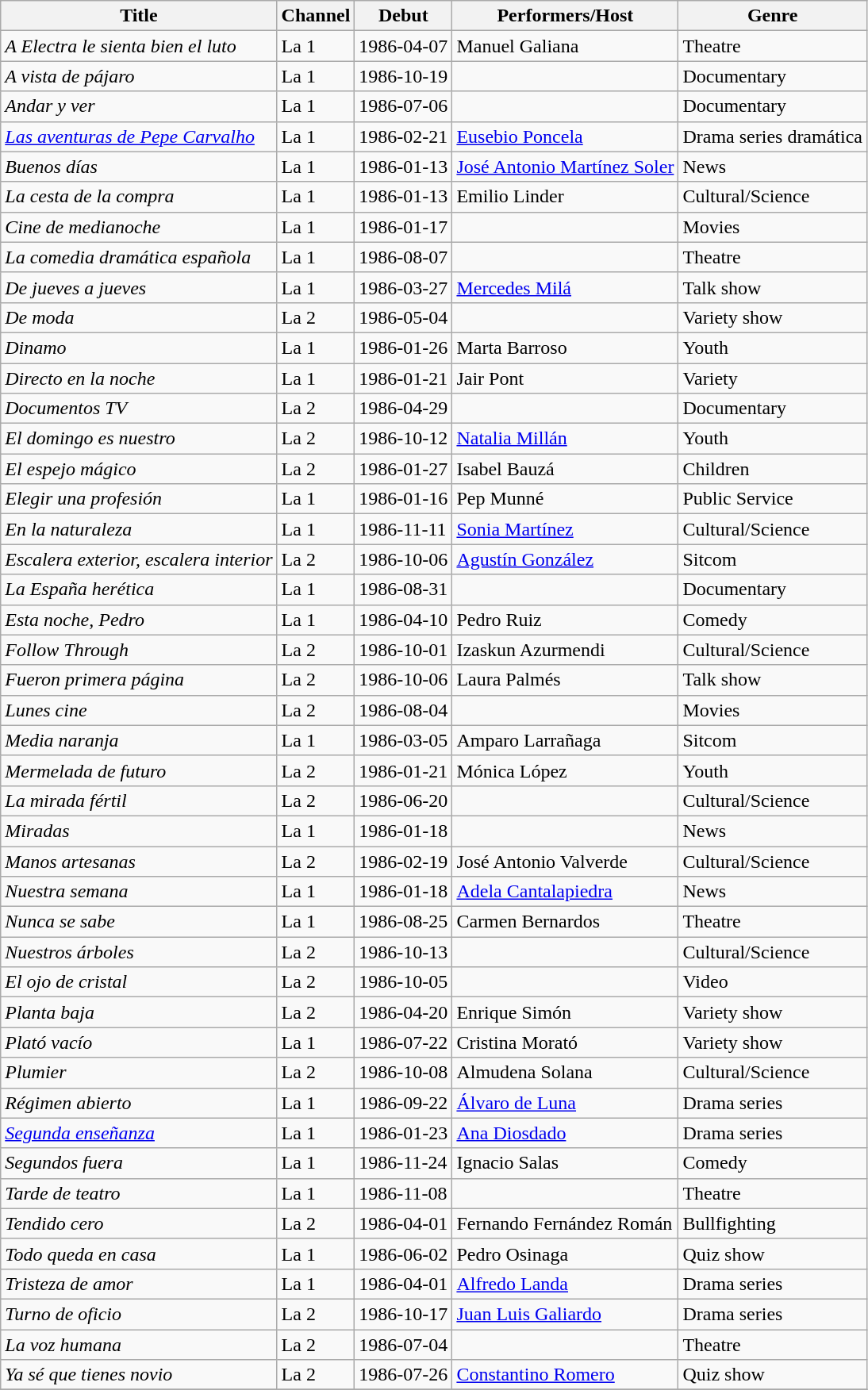<table class="wikitable sortable">
<tr>
<th>Title</th>
<th>Channel</th>
<th>Debut</th>
<th>Performers/Host</th>
<th>Genre</th>
</tr>
<tr>
<td><em>A Electra le sienta bien el luto</em> </td>
<td>La 1</td>
<td>1986-04-07</td>
<td>Manuel Galiana</td>
<td>Theatre</td>
</tr>
<tr>
<td><em>A vista de pájaro</em></td>
<td>La 1</td>
<td>1986-10-19</td>
<td></td>
<td>Documentary</td>
</tr>
<tr>
<td><em>Andar y ver</em></td>
<td>La 1</td>
<td>1986-07-06</td>
<td></td>
<td>Documentary</td>
</tr>
<tr>
<td><em><a href='#'>Las aventuras de Pepe Carvalho</a></em> </td>
<td>La 1</td>
<td>1986-02-21</td>
<td><a href='#'>Eusebio Poncela</a></td>
<td>Drama series dramática</td>
</tr>
<tr>
<td><em>Buenos días</em> </td>
<td>La 1</td>
<td>1986-01-13</td>
<td><a href='#'>José Antonio Martínez Soler</a></td>
<td>News</td>
</tr>
<tr>
<td><em>La cesta de la compra</em></td>
<td>La 1</td>
<td>1986-01-13</td>
<td>Emilio Linder</td>
<td>Cultural/Science</td>
</tr>
<tr>
<td><em>Cine de medianoche</em></td>
<td>La 1</td>
<td>1986-01-17</td>
<td></td>
<td>Movies</td>
</tr>
<tr>
<td><em>La comedia dramática española</em></td>
<td>La 1</td>
<td>1986-08-07</td>
<td></td>
<td>Theatre</td>
</tr>
<tr>
<td><em>De jueves a jueves</em></td>
<td>La 1</td>
<td>1986-03-27</td>
<td><a href='#'>Mercedes Milá</a></td>
<td>Talk show</td>
</tr>
<tr>
<td><em>De moda</em></td>
<td>La 2</td>
<td>1986-05-04</td>
<td></td>
<td>Variety show</td>
</tr>
<tr>
<td><em>Dinamo</em></td>
<td>La 1</td>
<td>1986-01-26</td>
<td>Marta Barroso</td>
<td>Youth</td>
</tr>
<tr>
<td><em>Directo en la noche</em></td>
<td>La 1</td>
<td>1986-01-21</td>
<td>Jair Pont</td>
<td>Variety</td>
</tr>
<tr>
<td><em>Documentos TV</em></td>
<td>La 2</td>
<td>1986-04-29</td>
<td></td>
<td>Documentary</td>
</tr>
<tr>
<td><em>El domingo es nuestro</em></td>
<td>La 2</td>
<td>1986-10-12</td>
<td><a href='#'>Natalia Millán</a></td>
<td>Youth</td>
</tr>
<tr>
<td><em>El espejo mágico</em></td>
<td>La 2</td>
<td>1986-01-27</td>
<td>Isabel Bauzá</td>
<td>Children</td>
</tr>
<tr>
<td><em>Elegir una profesión</em> </td>
<td>La 1</td>
<td>1986-01-16</td>
<td>Pep Munné</td>
<td>Public Service</td>
</tr>
<tr>
<td><em>En la naturaleza</em> </td>
<td>La 1</td>
<td>1986-11-11</td>
<td><a href='#'>Sonia Martínez</a></td>
<td>Cultural/Science</td>
</tr>
<tr>
<td><em>Escalera exterior, escalera interior</em> </td>
<td>La 2</td>
<td>1986-10-06</td>
<td><a href='#'>Agustín González</a></td>
<td>Sitcom</td>
</tr>
<tr>
<td><em>La España herética</em></td>
<td>La 1</td>
<td>1986-08-31</td>
<td></td>
<td>Documentary</td>
</tr>
<tr>
<td><em>Esta noche, Pedro</em></td>
<td>La 1</td>
<td>1986-04-10</td>
<td>Pedro Ruiz</td>
<td>Comedy</td>
</tr>
<tr>
<td><em>Follow Through</em></td>
<td>La 2</td>
<td>1986-10-01</td>
<td>Izaskun Azurmendi</td>
<td>Cultural/Science</td>
</tr>
<tr>
<td><em>Fueron primera página</em></td>
<td>La 2</td>
<td>1986-10-06</td>
<td>Laura Palmés</td>
<td>Talk show</td>
</tr>
<tr>
<td><em>Lunes cine</em></td>
<td>La 2</td>
<td>1986-08-04</td>
<td></td>
<td>Movies</td>
</tr>
<tr>
<td><em>Media naranja</em></td>
<td>La 1</td>
<td>1986-03-05</td>
<td>Amparo Larrañaga</td>
<td>Sitcom</td>
</tr>
<tr>
<td><em>Mermelada de futuro</em> </td>
<td>La 2</td>
<td>1986-01-21</td>
<td>Mónica López</td>
<td>Youth</td>
</tr>
<tr>
<td><em>La mirada fértil</em></td>
<td>La 2</td>
<td>1986-06-20</td>
<td></td>
<td>Cultural/Science</td>
</tr>
<tr>
<td><em>Miradas</em></td>
<td>La 1</td>
<td>1986-01-18</td>
<td></td>
<td>News</td>
</tr>
<tr>
<td><em>Manos artesanas</em></td>
<td>La 2</td>
<td>1986-02-19</td>
<td>José Antonio Valverde</td>
<td>Cultural/Science</td>
</tr>
<tr>
<td><em>Nuestra semana</em></td>
<td>La 1</td>
<td>1986-01-18</td>
<td><a href='#'>Adela Cantalapiedra</a></td>
<td>News</td>
</tr>
<tr>
<td><em>Nunca se sabe</em> </td>
<td>La 1</td>
<td>1986-08-25</td>
<td>Carmen Bernardos</td>
<td>Theatre</td>
</tr>
<tr>
<td><em>Nuestros árboles</em></td>
<td>La 2</td>
<td>1986-10-13</td>
<td></td>
<td>Cultural/Science</td>
</tr>
<tr>
<td><em>El ojo de cristal</em></td>
<td>La 2</td>
<td>1986-10-05</td>
<td></td>
<td>Video</td>
</tr>
<tr>
<td><em>Planta baja</em></td>
<td>La 2</td>
<td>1986-04-20</td>
<td>Enrique Simón</td>
<td>Variety show</td>
</tr>
<tr>
<td><em>Plató vacío</em> </td>
<td>La 1</td>
<td>1986-07-22</td>
<td>Cristina Morató</td>
<td>Variety show</td>
</tr>
<tr>
<td><em>Plumier</em> </td>
<td>La 2</td>
<td>1986-10-08</td>
<td>Almudena Solana</td>
<td>Cultural/Science</td>
</tr>
<tr>
<td><em>Régimen abierto</em></td>
<td>La 1</td>
<td>1986-09-22</td>
<td><a href='#'>Álvaro de Luna</a></td>
<td>Drama series</td>
</tr>
<tr>
<td><em><a href='#'>Segunda enseñanza</a></em></td>
<td>La 1</td>
<td>1986-01-23</td>
<td><a href='#'>Ana Diosdado</a></td>
<td>Drama series</td>
</tr>
<tr>
<td><em>Segundos fuera</em></td>
<td>La 1</td>
<td>1986-11-24</td>
<td>Ignacio Salas</td>
<td>Comedy</td>
</tr>
<tr>
<td><em>Tarde de teatro</em></td>
<td>La 1</td>
<td>1986-11-08</td>
<td></td>
<td>Theatre</td>
</tr>
<tr>
<td><em>Tendido cero</em></td>
<td>La 2</td>
<td>1986-04-01</td>
<td>Fernando Fernández Román</td>
<td>Bullfighting</td>
</tr>
<tr>
<td><em>Todo queda en casa</em></td>
<td>La 1</td>
<td>1986-06-02</td>
<td>Pedro Osinaga</td>
<td>Quiz show</td>
</tr>
<tr>
<td><em>Tristeza de amor</em></td>
<td>La 1</td>
<td>1986-04-01</td>
<td><a href='#'>Alfredo Landa</a></td>
<td>Drama series</td>
</tr>
<tr>
<td><em>Turno de oficio</em></td>
<td>La 2</td>
<td>1986-10-17</td>
<td><a href='#'>Juan Luis Galiardo</a></td>
<td>Drama series</td>
</tr>
<tr>
<td><em>La voz humana</em></td>
<td>La 2</td>
<td>1986-07-04</td>
<td></td>
<td>Theatre</td>
</tr>
<tr>
<td><em>Ya sé que tienes novio</em></td>
<td>La 2</td>
<td>1986-07-26</td>
<td><a href='#'>Constantino Romero</a></td>
<td>Quiz show</td>
</tr>
<tr>
</tr>
</table>
